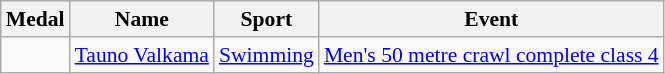<table class="wikitable sortable" style="font-size:90%">
<tr>
<th>Medal</th>
<th>Name</th>
<th>Sport</th>
<th>Event</th>
</tr>
<tr>
<td></td>
<td><a href='#'>Tauno Valkama</a></td>
<td><a href='#'>Swimming</a></td>
<td><a href='#'>Men's 50 metre crawl complete class 4</a></td>
</tr>
</table>
